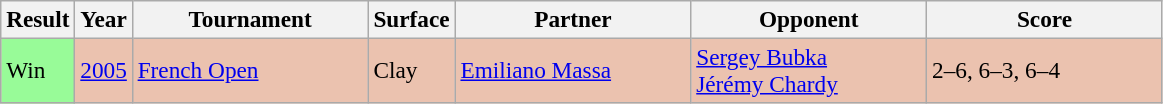<table class="sortable wikitable" style=font-size:97%>
<tr>
<th>Result</th>
<th>Year</th>
<th width=150>Tournament</th>
<th>Surface</th>
<th width=150>Partner</th>
<th width=150>Opponent</th>
<th width=150>Score</th>
</tr>
<tr style="background:#ebc2af;">
<td bgcolor=98fb98>Win</td>
<td><a href='#'>2005</a></td>
<td><a href='#'>French Open</a></td>
<td>Clay</td>
<td> <a href='#'>Emiliano Massa</a></td>
<td> <a href='#'>Sergey Bubka</a> <br>  <a href='#'>Jérémy Chardy</a></td>
<td>2–6, 6–3, 6–4</td>
</tr>
</table>
